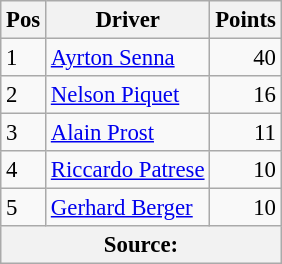<table class="wikitable" style="font-size: 95%;">
<tr>
<th>Pos</th>
<th>Driver</th>
<th>Points</th>
</tr>
<tr>
<td>1</td>
<td> <a href='#'>Ayrton Senna</a></td>
<td align="right">40</td>
</tr>
<tr>
<td>2</td>
<td> <a href='#'>Nelson Piquet</a></td>
<td align="right">16</td>
</tr>
<tr>
<td>3</td>
<td> <a href='#'>Alain Prost</a></td>
<td align="right">11</td>
</tr>
<tr>
<td>4</td>
<td> <a href='#'>Riccardo Patrese</a></td>
<td align="right">10</td>
</tr>
<tr>
<td>5</td>
<td> <a href='#'>Gerhard Berger</a></td>
<td align="right">10</td>
</tr>
<tr>
<th colspan=4>Source: </th>
</tr>
</table>
